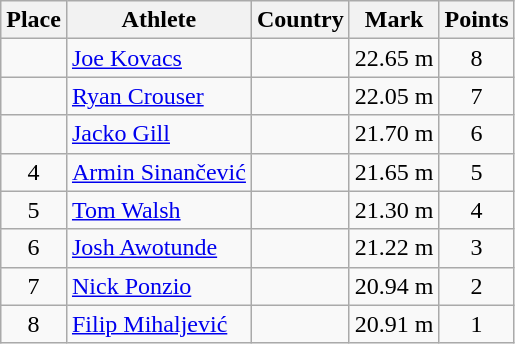<table class="wikitable">
<tr>
<th>Place</th>
<th>Athlete</th>
<th>Country</th>
<th>Mark</th>
<th>Points</th>
</tr>
<tr>
<td align=center></td>
<td><a href='#'>Joe Kovacs</a></td>
<td></td>
<td>22.65 m</td>
<td align=center>8</td>
</tr>
<tr>
<td align=center></td>
<td><a href='#'>Ryan Crouser</a></td>
<td></td>
<td>22.05 m</td>
<td align=center>7</td>
</tr>
<tr>
<td align=center></td>
<td><a href='#'>Jacko Gill</a></td>
<td></td>
<td>21.70 m</td>
<td align=center>6</td>
</tr>
<tr>
<td align=center>4</td>
<td><a href='#'>Armin Sinančević</a></td>
<td></td>
<td>21.65 m</td>
<td align=center>5</td>
</tr>
<tr>
<td align=center>5</td>
<td><a href='#'>Tom Walsh</a></td>
<td></td>
<td>21.30 m</td>
<td align=center>4</td>
</tr>
<tr>
<td align=center>6</td>
<td><a href='#'>Josh Awotunde</a></td>
<td></td>
<td>21.22 m</td>
<td align=center>3</td>
</tr>
<tr>
<td align=center>7</td>
<td><a href='#'>Nick Ponzio</a></td>
<td></td>
<td>20.94 m</td>
<td align=center>2</td>
</tr>
<tr>
<td align=center>8</td>
<td><a href='#'>Filip Mihaljević</a></td>
<td></td>
<td>20.91 m</td>
<td align=center>1</td>
</tr>
</table>
